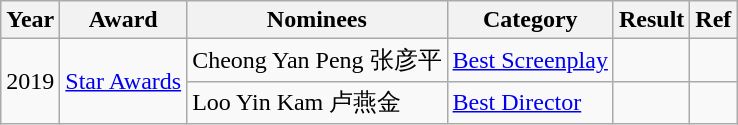<table class="wikitable sortable">
<tr>
<th>Year</th>
<th>Award</th>
<th>Nominees</th>
<th>Category</th>
<th>Result</th>
<th>Ref</th>
</tr>
<tr>
<td rowspan="2">2019</td>
<td rowspan="2"><a href='#'>Star Awards</a></td>
<td>Cheong Yan Peng 张彦平</td>
<td><a href='#'>Best Screenplay</a></td>
<td></td>
<td></td>
</tr>
<tr>
<td>Loo Yin Kam 卢燕金</td>
<td><a href='#'>Best Director</a></td>
<td></td>
<td></td>
</tr>
</table>
